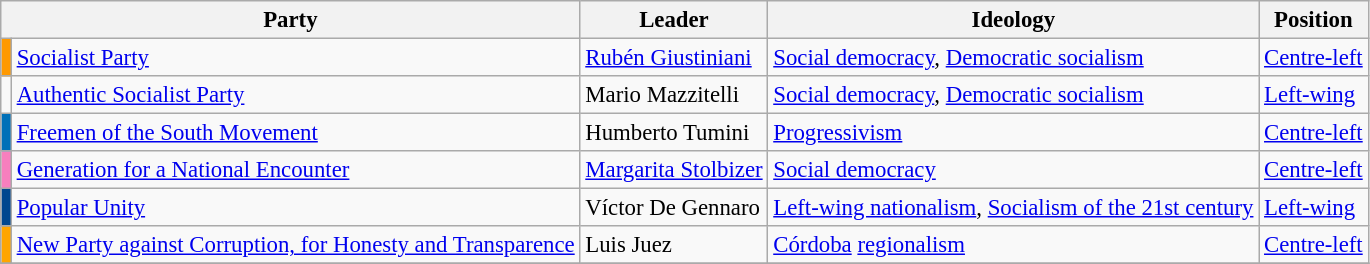<table class="wikitable" style="font-size:95%">
<tr>
<th colspan=2>Party</th>
<th>Leader</th>
<th>Ideology</th>
<th>Position</th>
</tr>
<tr>
<td bgcolor="#FF9900"></td>
<td><a href='#'>Socialist Party</a></td>
<td><a href='#'>Rubén Giustiniani</a></td>
<td><a href='#'>Social democracy</a>, <a href='#'>Democratic socialism</a></td>
<td><a href='#'>Centre-left</a></td>
</tr>
<tr>
<td bgcolor=></td>
<td><a href='#'>Authentic Socialist Party</a></td>
<td>Mario Mazzitelli</td>
<td><a href='#'>Social democracy</a>, <a href='#'>Democratic socialism</a></td>
<td><a href='#'>Left-wing</a></td>
</tr>
<tr>
<td bgcolor="#0070B8"></td>
<td><a href='#'>Freemen of the South Movement</a></td>
<td>Humberto Tumini</td>
<td><a href='#'>Progressivism</a></td>
<td><a href='#'>Centre-left</a></td>
</tr>
<tr>
<td bgcolor="#F77FBE"></td>
<td><a href='#'>Generation for a National Encounter</a></td>
<td><a href='#'>Margarita Stolbizer</a></td>
<td><a href='#'>Social democracy</a></td>
<td><a href='#'>Centre-left</a></td>
</tr>
<tr>
<td bgcolor="#00478F"></td>
<td><a href='#'>Popular Unity</a></td>
<td>Víctor De Gennaro</td>
<td><a href='#'>Left-wing nationalism</a>, <a href='#'>Socialism of the 21st century</a></td>
<td><a href='#'>Left-wing</a></td>
</tr>
<tr>
<td bgcolor="orange"></td>
<td><a href='#'>New Party against Corruption, for Honesty and Transparence</a></td>
<td>Luis Juez</td>
<td><a href='#'>Córdoba</a> <a href='#'>regionalism</a></td>
<td><a href='#'>Centre-left</a></td>
</tr>
<tr>
</tr>
</table>
